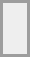<table align="center" border="0" cellpadding="4" cellspacing="4" style="border: 2px solid #9d9d9d;background-color:#eeeeee" valign="midlle">
<tr>
<td><br><div></div></td>
</tr>
</table>
